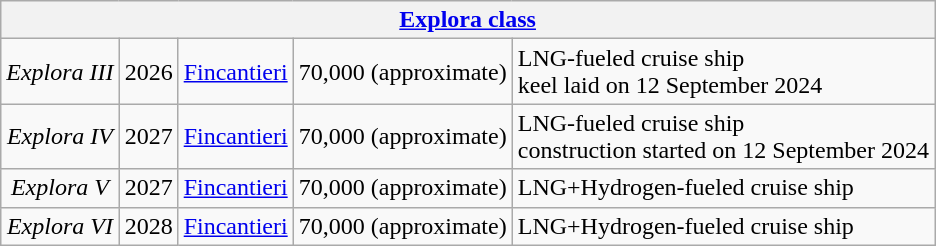<table class="wikitable sortable" style="text-align:Center;">
<tr>
<th colspan="5"><a href='#'>Explora class</a></th>
</tr>
<tr>
<td><em>Explora III</em></td>
<td>2026</td>
<td><a href='#'>Fincantieri</a></td>
<td>70,000 (approximate)</td>
<td align="Left">LNG-fueled cruise ship<br>keel laid on 12 September 2024</td>
</tr>
<tr>
<td><em>Explora IV</em></td>
<td>2027</td>
<td><a href='#'>Fincantieri</a></td>
<td>70,000 (approximate)</td>
<td align="Left">LNG-fueled cruise ship<br>construction started on 12 September 2024</td>
</tr>
<tr>
<td><em>Explora V</em></td>
<td>2027</td>
<td><a href='#'>Fincantieri</a></td>
<td>70,000 (approximate)</td>
<td align="Left">LNG+Hydrogen-fueled cruise ship</td>
</tr>
<tr>
<td><em>Explora VI</em></td>
<td>2028</td>
<td><a href='#'>Fincantieri</a></td>
<td>70,000 (approximate)</td>
<td align="Left">LNG+Hydrogen-fueled cruise ship</td>
</tr>
</table>
